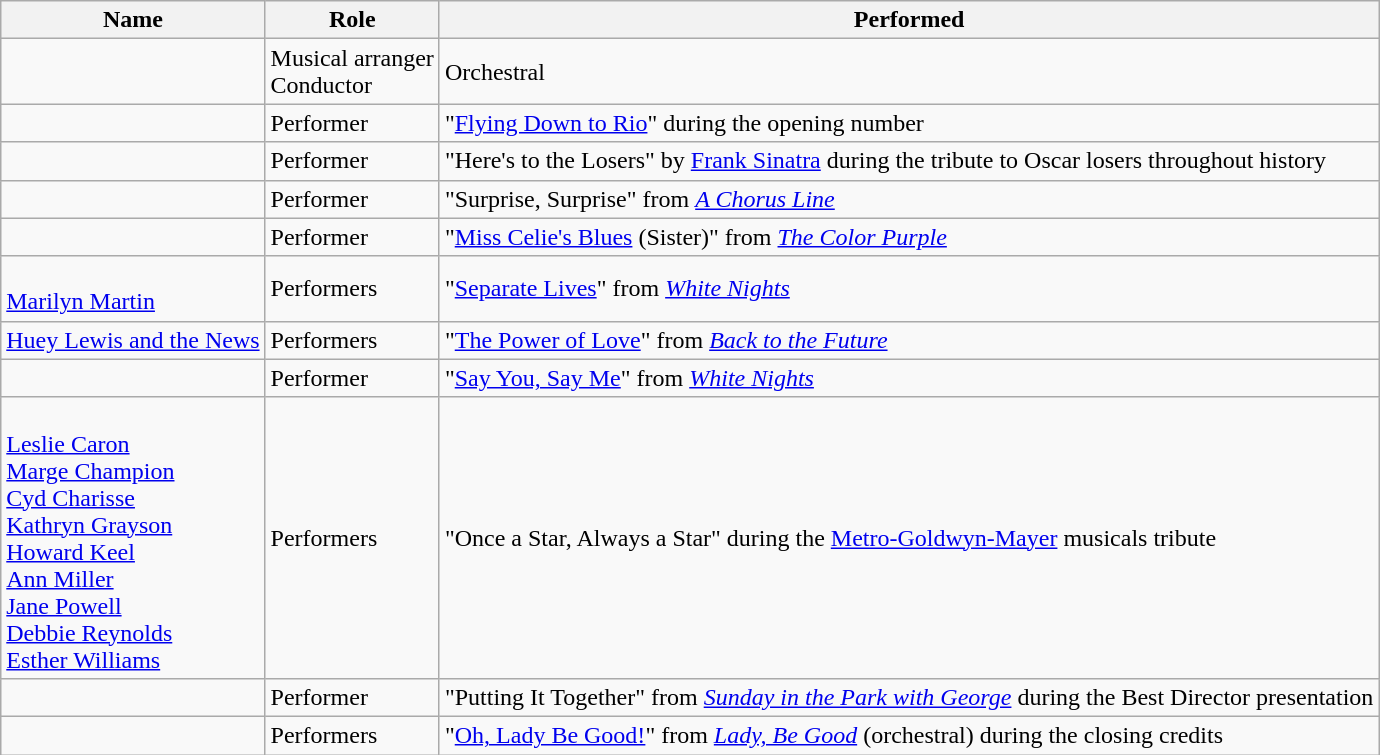<table class="wikitable plainrowheaders sortable">
<tr>
<th scope="col">Name</th>
<th scope="col" class="unsortable">Role</th>
<th scope="col" class="unsortable">Performed</th>
</tr>
<tr>
<td scope="row"></td>
<td>Musical arranger<br>Conductor</td>
<td>Orchestral</td>
</tr>
<tr>
<td scope="row"></td>
<td>Performer</td>
<td>"<a href='#'>Flying Down to Rio</a>" during the opening number</td>
</tr>
<tr>
<td scope="row"></td>
<td>Performer</td>
<td>"Here's to the Losers" by <a href='#'>Frank Sinatra</a> during the tribute to Oscar losers throughout history</td>
</tr>
<tr>
<td scope="row"></td>
<td>Performer</td>
<td>"Surprise, Surprise" from <em><a href='#'>A Chorus Line</a></em></td>
</tr>
<tr>
<td scope="row"></td>
<td>Performer</td>
<td>"<a href='#'>Miss Celie's Blues</a> (Sister)" from <em><a href='#'>The Color Purple</a></em></td>
</tr>
<tr>
<td scope="row"><br><a href='#'>Marilyn Martin</a></td>
<td>Performers</td>
<td>"<a href='#'>Separate Lives</a>" from <em><a href='#'>White Nights</a></em></td>
</tr>
<tr>
<td scope="row"><a href='#'>Huey Lewis and the News</a></td>
<td>Performers</td>
<td>"<a href='#'>The Power of Love</a>" from <em><a href='#'>Back to the Future</a></em></td>
</tr>
<tr>
<td scope="row"></td>
<td>Performer</td>
<td>"<a href='#'>Say You, Say Me</a>" from <em><a href='#'>White Nights</a></em></td>
</tr>
<tr>
<td scope="row"><br><a href='#'>Leslie Caron</a><br><a href='#'>Marge Champion</a><br><a href='#'>Cyd Charisse</a><br><a href='#'>Kathryn Grayson</a><br><a href='#'>Howard Keel</a><br><a href='#'>Ann Miller</a><br><a href='#'>Jane Powell</a><br><a href='#'>Debbie Reynolds</a><br><a href='#'>Esther Williams</a></td>
<td>Performers</td>
<td>"Once a Star, Always a Star" during the <a href='#'>Metro-Goldwyn-Mayer</a> musicals tribute<br></td>
</tr>
<tr>
<td scope="row"></td>
<td>Performer</td>
<td>"Putting It Together" from <em><a href='#'>Sunday in the Park with George</a></em> during the Best Director presentation</td>
</tr>
<tr>
<td scope="row"></td>
<td>Performers</td>
<td>"<a href='#'>Oh, Lady Be Good!</a>" from <em><a href='#'>Lady, Be Good</a></em> (orchestral) during the closing credits</td>
</tr>
</table>
